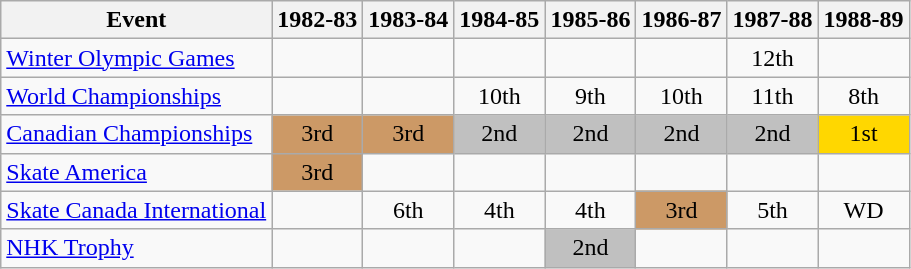<table class="wikitable">
<tr>
<th>Event</th>
<th>1982-83</th>
<th>1983-84</th>
<th>1984-85</th>
<th>1985-86</th>
<th>1986-87</th>
<th>1987-88</th>
<th>1988-89</th>
</tr>
<tr>
<td><a href='#'>Winter Olympic Games</a></td>
<td></td>
<td></td>
<td></td>
<td></td>
<td></td>
<td align="center">12th</td>
<td></td>
</tr>
<tr>
<td><a href='#'>World Championships</a></td>
<td></td>
<td></td>
<td align="center">10th</td>
<td align="center">9th</td>
<td align="center">10th</td>
<td align="center">11th</td>
<td align="center">8th</td>
</tr>
<tr>
<td><a href='#'>Canadian Championships</a></td>
<td align="center" bgcolor="cc9966">3rd</td>
<td align="center" bgcolor="cc9966">3rd</td>
<td align="center" bgcolor="silver">2nd</td>
<td align="center" bgcolor="silver">2nd</td>
<td align="center" bgcolor="silver">2nd</td>
<td align="center" bgcolor="silver">2nd</td>
<td align="center" bgcolor="gold">1st</td>
</tr>
<tr>
<td><a href='#'>Skate America</a></td>
<td align="center" bgcolor="cc9966">3rd</td>
<td></td>
<td></td>
<td></td>
<td></td>
<td></td>
<td></td>
</tr>
<tr>
<td><a href='#'>Skate Canada International</a></td>
<td></td>
<td align="center">6th</td>
<td align="center">4th</td>
<td align="center">4th</td>
<td align="center" bgcolor="cc9966">3rd</td>
<td align="center">5th</td>
<td align="center">WD</td>
</tr>
<tr>
<td><a href='#'>NHK Trophy</a></td>
<td></td>
<td></td>
<td></td>
<td align="center" bgcolor="silver">2nd</td>
<td></td>
<td></td>
<td></td>
</tr>
</table>
